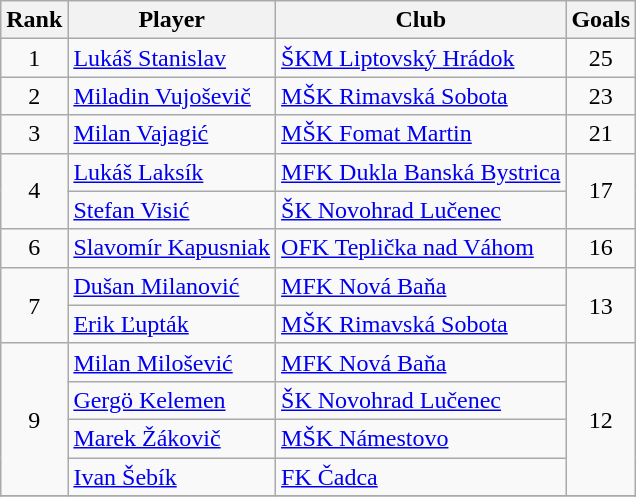<table class="wikitable" style="text-align:center">
<tr>
<th>Rank</th>
<th>Player</th>
<th>Club</th>
<th>Goals</th>
</tr>
<tr>
<td rowspan=1>1</td>
<td align="left"> <a href='#'>Lukáš Stanislav</a></td>
<td align="left"><a href='#'>ŠKM Liptovský Hrádok</a></td>
<td rowspan=1>25</td>
</tr>
<tr>
<td rowspan=1>2</td>
<td align="left"> <a href='#'>Miladin Vujoševič</a></td>
<td align="left"><a href='#'>MŠK Rimavská Sobota</a></td>
<td rowspan=1>23</td>
</tr>
<tr>
<td rowspan=1>3</td>
<td align="left"> <a href='#'>Milan Vajagić</a></td>
<td align="left"><a href='#'>MŠK Fomat Martin</a></td>
<td rowspan=1>21</td>
</tr>
<tr>
<td rowspan=2>4</td>
<td align="left"> <a href='#'>Lukáš Laksík</a></td>
<td align="left"><a href='#'>MFK Dukla Banská Bystrica</a></td>
<td rowspan=2>17</td>
</tr>
<tr>
<td align="left"> <a href='#'>Stefan Visić</a></td>
<td align="left"><a href='#'>ŠK Novohrad Lučenec</a></td>
</tr>
<tr>
<td rowspan=1>6</td>
<td align="left"> <a href='#'>Slavomír Kapusniak</a></td>
<td align="left"><a href='#'>OFK Teplička nad Váhom</a></td>
<td rowspan=1>16</td>
</tr>
<tr>
<td rowspan=2>7</td>
<td align="left"> <a href='#'>Dušan Milanović</a></td>
<td align="left"><a href='#'>MFK Nová Baňa</a></td>
<td rowspan=2>13</td>
</tr>
<tr>
<td align="left"> <a href='#'>Erik Ľupták</a></td>
<td align="left"><a href='#'>MŠK Rimavská Sobota</a></td>
</tr>
<tr>
<td rowspan=4>9</td>
<td align="left"> <a href='#'>Milan Milošević</a></td>
<td align="left"><a href='#'>MFK Nová Baňa</a></td>
<td rowspan=4>12</td>
</tr>
<tr>
<td align="left"> <a href='#'>Gergö Kelemen</a></td>
<td align="left"><a href='#'>ŠK Novohrad Lučenec</a></td>
</tr>
<tr>
<td align="left"> <a href='#'>Marek Žákovič</a></td>
<td align="left"><a href='#'>MŠK Námestovo</a></td>
</tr>
<tr>
<td align="left"> <a href='#'>Ivan Šebík</a></td>
<td align="left"><a href='#'>FK Čadca</a></td>
</tr>
<tr>
</tr>
</table>
